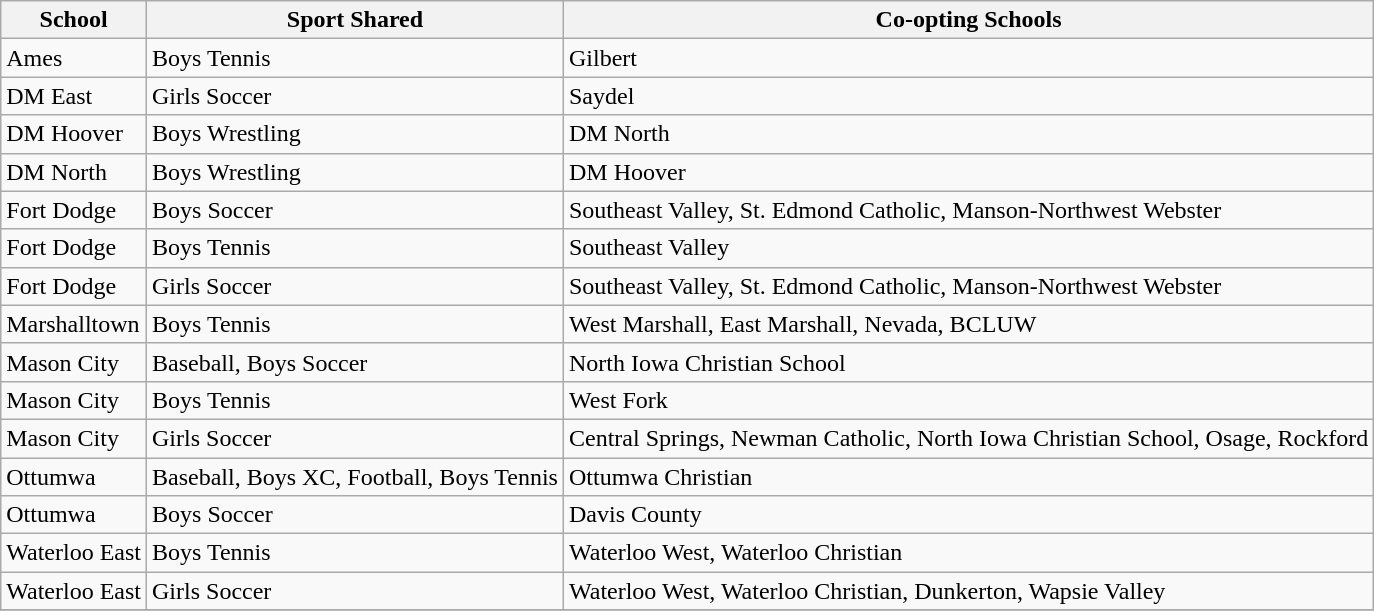<table class="wikitable sortable">
<tr>
<th>School</th>
<th>Sport Shared</th>
<th>Co-opting Schools</th>
</tr>
<tr>
<td>Ames</td>
<td>Boys Tennis</td>
<td>Gilbert</td>
</tr>
<tr>
<td>DM East</td>
<td>Girls Soccer</td>
<td>Saydel</td>
</tr>
<tr>
<td>DM Hoover</td>
<td>Boys Wrestling</td>
<td>DM North</td>
</tr>
<tr>
<td>DM North</td>
<td>Boys Wrestling</td>
<td>DM Hoover</td>
</tr>
<tr>
<td>Fort Dodge</td>
<td>Boys Soccer</td>
<td>Southeast Valley, St. Edmond Catholic, Manson-Northwest Webster</td>
</tr>
<tr>
<td>Fort Dodge</td>
<td>Boys Tennis</td>
<td>Southeast Valley</td>
</tr>
<tr>
<td>Fort Dodge</td>
<td>Girls Soccer</td>
<td>Southeast Valley, St. Edmond Catholic, Manson-Northwest Webster</td>
</tr>
<tr>
<td>Marshalltown</td>
<td>Boys Tennis</td>
<td>West Marshall, East Marshall, Nevada, BCLUW</td>
</tr>
<tr>
<td>Mason City</td>
<td>Baseball, Boys Soccer</td>
<td>North Iowa Christian School</td>
</tr>
<tr>
<td>Mason City</td>
<td>Boys Tennis</td>
<td>West Fork</td>
</tr>
<tr>
<td>Mason City</td>
<td>Girls Soccer</td>
<td>Central Springs, Newman Catholic, North Iowa Christian School, Osage, Rockford</td>
</tr>
<tr>
<td>Ottumwa</td>
<td>Baseball, Boys XC, Football, Boys Tennis</td>
<td>Ottumwa Christian</td>
</tr>
<tr>
<td>Ottumwa</td>
<td>Boys Soccer</td>
<td>Davis County</td>
</tr>
<tr>
<td>Waterloo East</td>
<td>Boys Tennis</td>
<td>Waterloo West, Waterloo Christian</td>
</tr>
<tr>
<td>Waterloo East</td>
<td>Girls Soccer</td>
<td>Waterloo West, Waterloo Christian, Dunkerton, Wapsie Valley</td>
</tr>
<tr>
</tr>
</table>
